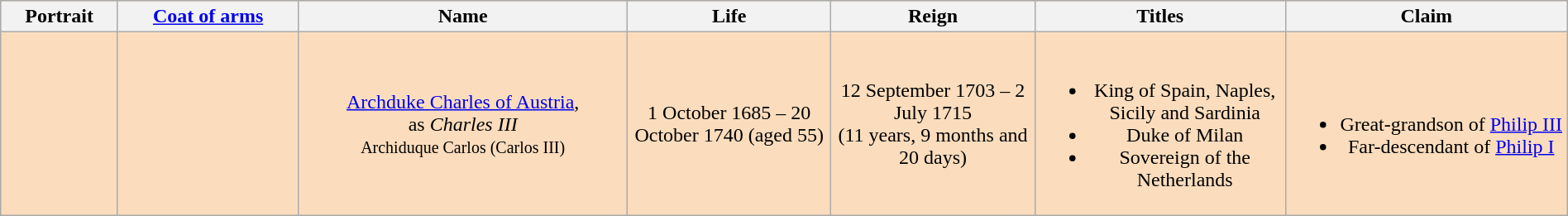<table style="text-align:center; background:#FBDDBD; width:100%" class="wikitable">
<tr>
<th>Portrait</th>
<th><a href='#'>Coat of arms</a></th>
<th width=21%>Name</th>
<th width=13%>Life</th>
<th width=13%>Reign</th>
<th width=16%>Titles</th>
<th width=18%>Claim</th>
</tr>
<tr ->
<td></td>
<td> </td>
<td><a href='#'>Archduke Charles of Austria</a>,<br> as <em>Charles III</em><br> <small>Archiduque Carlos (Carlos III)</small></td>
<td>1 October 1685 –  20 October 1740 (aged 55)</td>
<td>12 September 1703 – 2 July 1715<br>(11 years, 9 months and 20 days)</td>
<td><br><ul><li>King of Spain, Naples, Sicily and Sardinia</li><li>Duke of Milan</li><li>Sovereign of the Netherlands</li></ul></td>
<td><br><ul><li>Great-grandson of <a href='#'>Philip III</a></li><li>Far-descendant of <a href='#'>Philip I</a></li></ul></td>
</tr>
</table>
